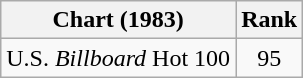<table class="wikitable">
<tr>
<th>Chart (1983)</th>
<th>Rank</th>
</tr>
<tr>
<td>U.S. <em>Billboard</em> Hot 100</td>
<td style="text-align:center;">95</td>
</tr>
</table>
